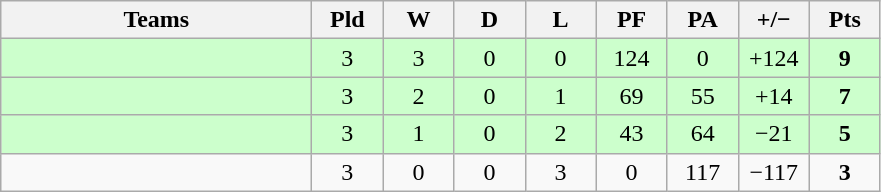<table class="wikitable" style="text-align: center;">
<tr>
<th width="200">Teams</th>
<th width="40">Pld</th>
<th width="40">W</th>
<th width="40">D</th>
<th width="40">L</th>
<th width="40">PF</th>
<th width="40">PA</th>
<th width="40">+/−</th>
<th width="40">Pts</th>
</tr>
<tr bgcolor=#ccffcc>
<td align=left></td>
<td>3</td>
<td>3</td>
<td>0</td>
<td>0</td>
<td>124</td>
<td>0</td>
<td>+124</td>
<td><strong>9</strong></td>
</tr>
<tr bgcolor=#ccffcc>
<td align=left></td>
<td>3</td>
<td>2</td>
<td>0</td>
<td>1</td>
<td>69</td>
<td>55</td>
<td>+14</td>
<td><strong>7</strong></td>
</tr>
<tr bgcolor=#ccffcc>
<td align=left></td>
<td>3</td>
<td>1</td>
<td>0</td>
<td>2</td>
<td>43</td>
<td>64</td>
<td>−21</td>
<td><strong>5</strong></td>
</tr>
<tr>
<td align=left></td>
<td>3</td>
<td>0</td>
<td>0</td>
<td>3</td>
<td>0</td>
<td>117</td>
<td>−117</td>
<td><strong>3</strong></td>
</tr>
</table>
